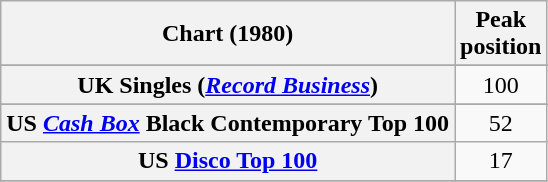<table class="wikitable sortable plainrowheaders" style="text-align:center">
<tr>
<th scope="col">Chart (1980)</th>
<th scope="col">Peak<br>position</th>
</tr>
<tr>
</tr>
<tr>
</tr>
<tr>
</tr>
<tr>
<th scope="row">UK Singles (<em><a href='#'>Record Business</a></em>)</th>
<td>100</td>
</tr>
<tr>
</tr>
<tr>
<th scope="row">US <em><a href='#'>Cash Box</a></em> Black Contemporary Top 100</th>
<td>52</td>
</tr>
<tr>
<th scope="row">US <a href='#'>Disco Top 100</a></th>
<td>17</td>
</tr>
<tr>
</tr>
</table>
